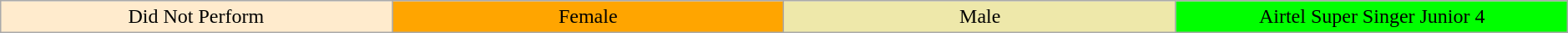<table class="wikitable" style="margin:1em auto; text-align:center;">
<tr>
<td style="background:#FFEBCD;" width="15%">Did Not Perform</td>
<td style="background:orange" width="15%">Female</td>
<td style="background:palegoldenrod;" width="15%">Male</td>
<td style="background:lime;" width="15%">Airtel Super Singer Junior 4</td>
</tr>
</table>
